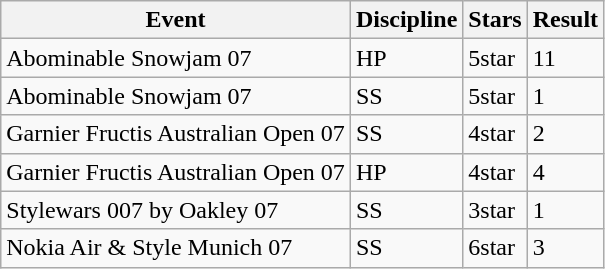<table class="wikitable">
<tr>
<th>Event</th>
<th>Discipline</th>
<th>Stars</th>
<th>Result</th>
</tr>
<tr>
<td>Abominable Snowjam 07</td>
<td>HP</td>
<td>5star</td>
<td>11</td>
</tr>
<tr>
<td>Abominable Snowjam 07</td>
<td>SS</td>
<td>5star</td>
<td>1</td>
</tr>
<tr>
<td>Garnier Fructis Australian Open 07</td>
<td>SS</td>
<td>4star</td>
<td>2</td>
</tr>
<tr>
<td>Garnier Fructis Australian Open 07</td>
<td>HP</td>
<td>4star</td>
<td>4</td>
</tr>
<tr>
<td>Stylewars 007 by Oakley 07</td>
<td>SS</td>
<td>3star</td>
<td>1</td>
</tr>
<tr>
<td>Nokia Air & Style Munich 07</td>
<td>SS</td>
<td>6star</td>
<td>3</td>
</tr>
</table>
